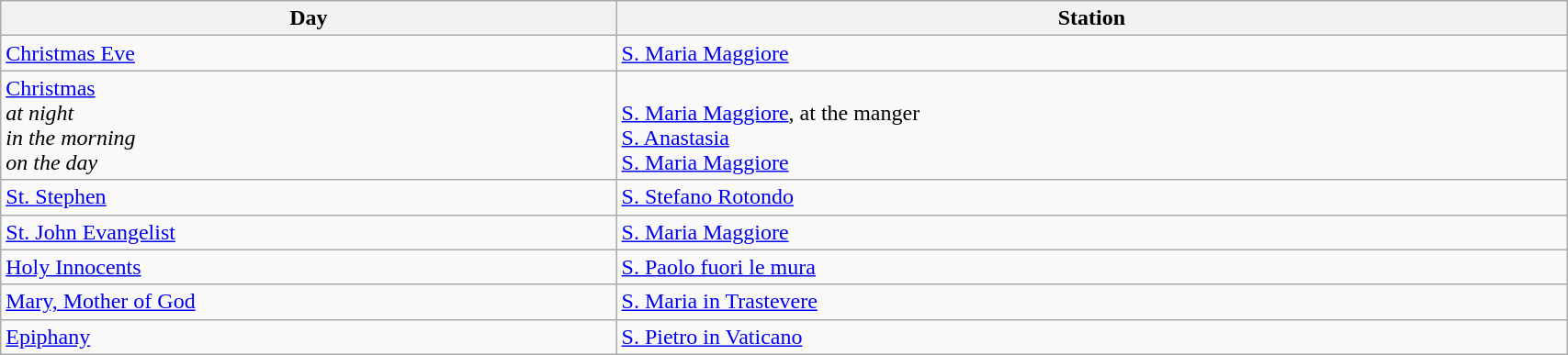<table class="wikitable" style="width:90%;">
<tr>
<th>Day</th>
<th>Station</th>
</tr>
<tr>
<td><a href='#'>Christmas Eve</a></td>
<td><a href='#'>S. Maria Maggiore</a></td>
</tr>
<tr>
<td><a href='#'>Christmas</a> <br>  <em>at night</em> <br>  <em>in the morning</em> <br>  <em>on the day</em></td>
<td><br> <a href='#'>S. Maria Maggiore</a>, at the manger <br> <a href='#'>S. Anastasia</a> <br> <a href='#'>S. Maria Maggiore</a> </td>
</tr>
<tr>
<td><a href='#'>St. Stephen</a></td>
<td><a href='#'>S. Stefano Rotondo</a></td>
</tr>
<tr>
<td><a href='#'>St. John Evangelist</a></td>
<td><a href='#'>S. Maria Maggiore</a></td>
</tr>
<tr>
<td><a href='#'>Holy Innocents</a></td>
<td><a href='#'>S. Paolo fuori le mura</a></td>
</tr>
<tr>
<td><a href='#'>Mary, Mother of God</a></td>
<td><a href='#'>S. Maria in Trastevere</a> </td>
</tr>
<tr>
<td><a href='#'>Epiphany</a></td>
<td><a href='#'>S. Pietro in Vaticano</a></td>
</tr>
</table>
